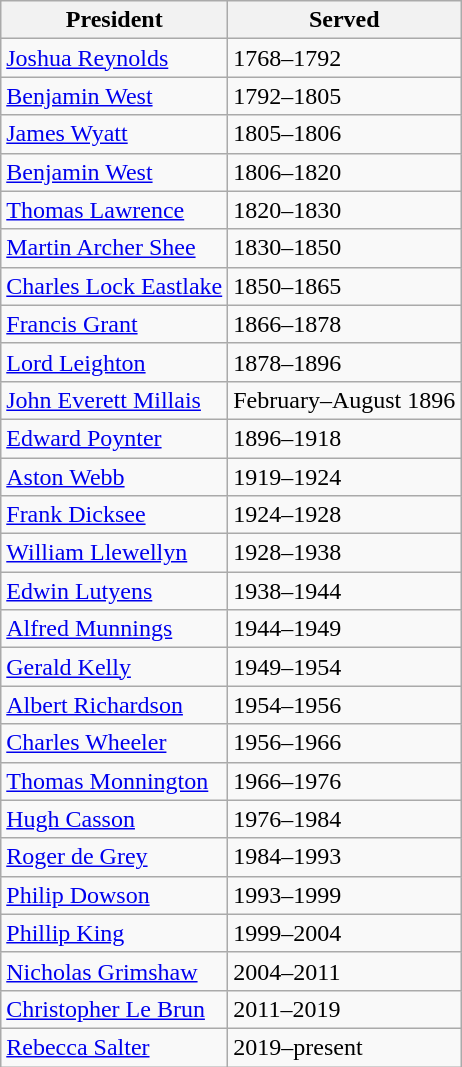<table class="wikitable">
<tr>
<th>President</th>
<th>Served</th>
</tr>
<tr>
<td><a href='#'>Joshua Reynolds</a></td>
<td>1768–1792</td>
</tr>
<tr>
<td><a href='#'>Benjamin West</a></td>
<td>1792–1805</td>
</tr>
<tr>
<td><a href='#'>James Wyatt</a></td>
<td>1805–1806</td>
</tr>
<tr>
<td><a href='#'>Benjamin West</a></td>
<td>1806–1820</td>
</tr>
<tr>
<td><a href='#'>Thomas Lawrence</a></td>
<td>1820–1830</td>
</tr>
<tr>
<td><a href='#'>Martin Archer Shee</a></td>
<td>1830–1850</td>
</tr>
<tr>
<td><a href='#'>Charles Lock Eastlake</a></td>
<td>1850–1865</td>
</tr>
<tr>
<td><a href='#'>Francis Grant</a></td>
<td>1866–1878</td>
</tr>
<tr>
<td><a href='#'>Lord Leighton</a></td>
<td>1878–1896</td>
</tr>
<tr>
<td><a href='#'>John Everett Millais</a></td>
<td>February–August 1896</td>
</tr>
<tr>
<td><a href='#'>Edward Poynter</a></td>
<td>1896–1918</td>
</tr>
<tr>
<td><a href='#'>Aston Webb</a></td>
<td>1919–1924</td>
</tr>
<tr>
<td><a href='#'>Frank Dicksee</a></td>
<td>1924–1928</td>
</tr>
<tr>
<td><a href='#'>William Llewellyn</a></td>
<td>1928–1938</td>
</tr>
<tr>
<td><a href='#'>Edwin Lutyens</a></td>
<td>1938–1944</td>
</tr>
<tr>
<td><a href='#'>Alfred Munnings</a></td>
<td>1944–1949</td>
</tr>
<tr>
<td><a href='#'>Gerald Kelly</a></td>
<td>1949–1954</td>
</tr>
<tr>
<td><a href='#'>Albert Richardson</a></td>
<td>1954–1956</td>
</tr>
<tr>
<td><a href='#'>Charles Wheeler</a></td>
<td>1956–1966</td>
</tr>
<tr>
<td><a href='#'>Thomas Monnington</a></td>
<td>1966–1976</td>
</tr>
<tr>
<td><a href='#'>Hugh Casson</a></td>
<td>1976–1984</td>
</tr>
<tr>
<td><a href='#'>Roger de Grey</a></td>
<td>1984–1993</td>
</tr>
<tr>
<td><a href='#'>Philip Dowson</a></td>
<td>1993–1999</td>
</tr>
<tr>
<td><a href='#'>Phillip King</a></td>
<td>1999–2004</td>
</tr>
<tr>
<td><a href='#'>Nicholas Grimshaw</a></td>
<td>2004–2011</td>
</tr>
<tr>
<td><a href='#'>Christopher Le Brun</a></td>
<td>2011–2019</td>
</tr>
<tr>
<td><a href='#'>Rebecca Salter</a></td>
<td>2019–present</td>
</tr>
</table>
